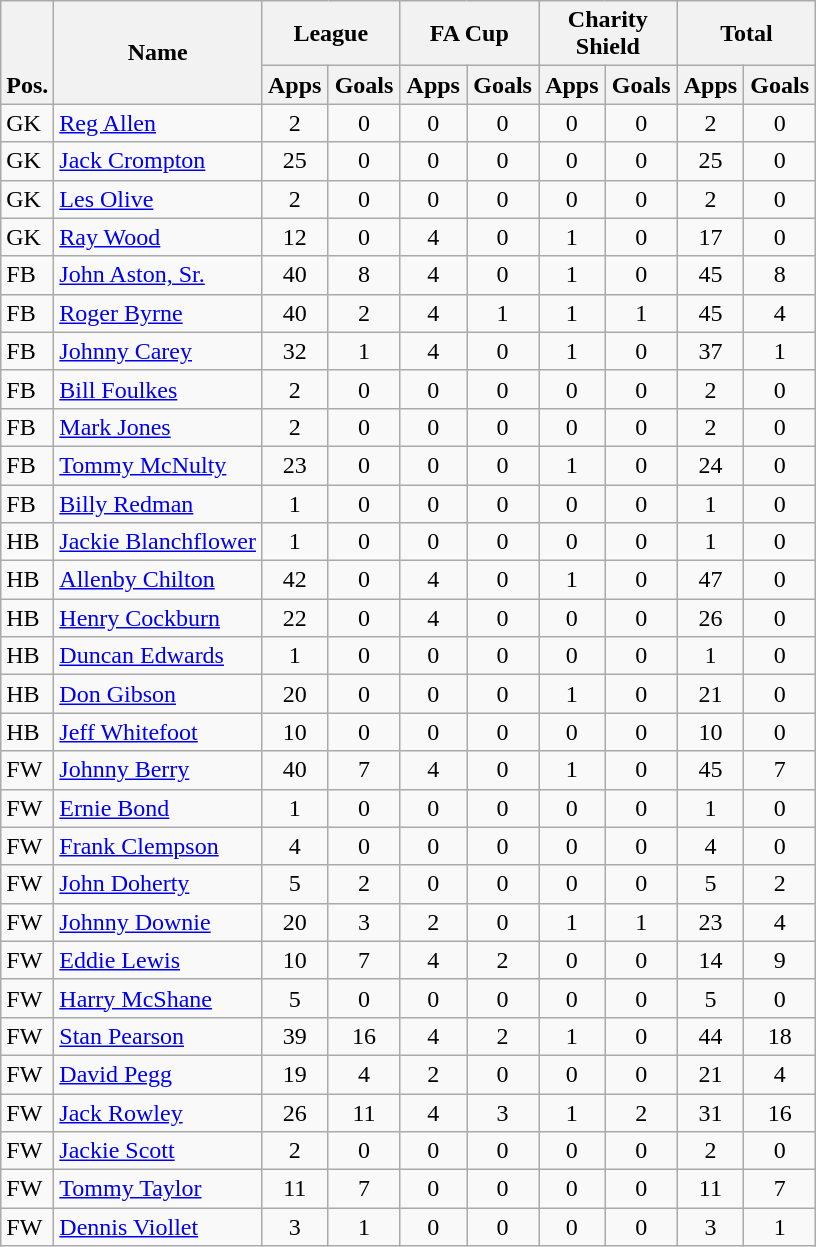<table class="wikitable" style="text-align:center">
<tr>
<th rowspan="2" valign="bottom">Pos.</th>
<th rowspan="2">Name</th>
<th colspan="2" width="85">League</th>
<th colspan="2" width="85">FA Cup</th>
<th colspan="2" width="85">Charity Shield</th>
<th colspan="2" width="85">Total</th>
</tr>
<tr>
<th>Apps</th>
<th>Goals</th>
<th>Apps</th>
<th>Goals</th>
<th>Apps</th>
<th>Goals</th>
<th>Apps</th>
<th>Goals</th>
</tr>
<tr>
<td align="left">GK</td>
<td align="left"> <a href='#'>Reg Allen</a></td>
<td>2</td>
<td>0</td>
<td>0</td>
<td>0</td>
<td>0</td>
<td>0</td>
<td>2</td>
<td>0</td>
</tr>
<tr>
<td align="left">GK</td>
<td align="left"> <a href='#'>Jack Crompton</a></td>
<td>25</td>
<td>0</td>
<td>0</td>
<td>0</td>
<td>0</td>
<td>0</td>
<td>25</td>
<td>0</td>
</tr>
<tr>
<td align="left">GK</td>
<td align="left"> <a href='#'>Les Olive</a></td>
<td>2</td>
<td>0</td>
<td>0</td>
<td>0</td>
<td>0</td>
<td>0</td>
<td>2</td>
<td>0</td>
</tr>
<tr>
<td align="left">GK</td>
<td align="left"> <a href='#'>Ray Wood</a></td>
<td>12</td>
<td>0</td>
<td>4</td>
<td>0</td>
<td>1</td>
<td>0</td>
<td>17</td>
<td>0</td>
</tr>
<tr>
<td align="left">FB</td>
<td align="left"> <a href='#'>John Aston, Sr.</a></td>
<td>40</td>
<td>8</td>
<td>4</td>
<td>0</td>
<td>1</td>
<td>0</td>
<td>45</td>
<td>8</td>
</tr>
<tr>
<td align="left">FB</td>
<td align="left"> <a href='#'>Roger Byrne</a></td>
<td>40</td>
<td>2</td>
<td>4</td>
<td>1</td>
<td>1</td>
<td>1</td>
<td>45</td>
<td>4</td>
</tr>
<tr>
<td align="left">FB</td>
<td align="left"> <a href='#'>Johnny Carey</a></td>
<td>32</td>
<td>1</td>
<td>4</td>
<td>0</td>
<td>1</td>
<td>0</td>
<td>37</td>
<td>1</td>
</tr>
<tr>
<td align="left">FB</td>
<td align="left"> <a href='#'>Bill Foulkes</a></td>
<td>2</td>
<td>0</td>
<td>0</td>
<td>0</td>
<td>0</td>
<td>0</td>
<td>2</td>
<td>0</td>
</tr>
<tr>
<td align="left">FB</td>
<td align="left"> <a href='#'>Mark Jones</a></td>
<td>2</td>
<td>0</td>
<td>0</td>
<td>0</td>
<td>0</td>
<td>0</td>
<td>2</td>
<td>0</td>
</tr>
<tr>
<td align="left">FB</td>
<td align="left"> <a href='#'>Tommy McNulty</a></td>
<td>23</td>
<td>0</td>
<td>0</td>
<td>0</td>
<td>1</td>
<td>0</td>
<td>24</td>
<td>0</td>
</tr>
<tr>
<td align="left">FB</td>
<td align="left"> <a href='#'>Billy Redman</a></td>
<td>1</td>
<td>0</td>
<td>0</td>
<td>0</td>
<td>0</td>
<td>0</td>
<td>1</td>
<td>0</td>
</tr>
<tr>
<td align="left">HB</td>
<td align="left"> <a href='#'>Jackie Blanchflower</a></td>
<td>1</td>
<td>0</td>
<td>0</td>
<td>0</td>
<td>0</td>
<td>0</td>
<td>1</td>
<td>0</td>
</tr>
<tr>
<td align="left">HB</td>
<td align="left"> <a href='#'>Allenby Chilton</a></td>
<td>42</td>
<td>0</td>
<td>4</td>
<td>0</td>
<td>1</td>
<td>0</td>
<td>47</td>
<td>0</td>
</tr>
<tr>
<td align="left">HB</td>
<td align="left"> <a href='#'>Henry Cockburn</a></td>
<td>22</td>
<td>0</td>
<td>4</td>
<td>0</td>
<td>0</td>
<td>0</td>
<td>26</td>
<td>0</td>
</tr>
<tr>
<td align="left">HB</td>
<td align="left"> <a href='#'>Duncan Edwards</a></td>
<td>1</td>
<td>0</td>
<td>0</td>
<td>0</td>
<td>0</td>
<td>0</td>
<td>1</td>
<td>0</td>
</tr>
<tr>
<td align="left">HB</td>
<td align="left"> <a href='#'>Don Gibson</a></td>
<td>20</td>
<td>0</td>
<td>0</td>
<td>0</td>
<td>1</td>
<td>0</td>
<td>21</td>
<td>0</td>
</tr>
<tr>
<td align="left">HB</td>
<td align="left"> <a href='#'>Jeff Whitefoot</a></td>
<td>10</td>
<td>0</td>
<td>0</td>
<td>0</td>
<td>0</td>
<td>0</td>
<td>10</td>
<td>0</td>
</tr>
<tr>
<td align="left">FW</td>
<td align="left"> <a href='#'>Johnny Berry</a></td>
<td>40</td>
<td>7</td>
<td>4</td>
<td>0</td>
<td>1</td>
<td>0</td>
<td>45</td>
<td>7</td>
</tr>
<tr>
<td align="left">FW</td>
<td align="left"> <a href='#'>Ernie Bond</a></td>
<td>1</td>
<td>0</td>
<td>0</td>
<td>0</td>
<td>0</td>
<td>0</td>
<td>1</td>
<td>0</td>
</tr>
<tr>
<td align="left">FW</td>
<td align="left"> <a href='#'>Frank Clempson</a></td>
<td>4</td>
<td>0</td>
<td>0</td>
<td>0</td>
<td>0</td>
<td>0</td>
<td>4</td>
<td>0</td>
</tr>
<tr>
<td align="left">FW</td>
<td align="left"> <a href='#'>John Doherty</a></td>
<td>5</td>
<td>2</td>
<td>0</td>
<td>0</td>
<td>0</td>
<td>0</td>
<td>5</td>
<td>2</td>
</tr>
<tr>
<td align="left">FW</td>
<td align="left"> <a href='#'>Johnny Downie</a></td>
<td>20</td>
<td>3</td>
<td>2</td>
<td>0</td>
<td>1</td>
<td>1</td>
<td>23</td>
<td>4</td>
</tr>
<tr>
<td align="left">FW</td>
<td align="left"> <a href='#'>Eddie Lewis</a></td>
<td>10</td>
<td>7</td>
<td>4</td>
<td>2</td>
<td>0</td>
<td>0</td>
<td>14</td>
<td>9</td>
</tr>
<tr>
<td align="left">FW</td>
<td align="left"> <a href='#'>Harry McShane</a></td>
<td>5</td>
<td>0</td>
<td>0</td>
<td>0</td>
<td>0</td>
<td>0</td>
<td>5</td>
<td>0</td>
</tr>
<tr>
<td align="left">FW</td>
<td align="left"> <a href='#'>Stan Pearson</a></td>
<td>39</td>
<td>16</td>
<td>4</td>
<td>2</td>
<td>1</td>
<td>0</td>
<td>44</td>
<td>18</td>
</tr>
<tr>
<td align="left">FW</td>
<td align="left"> <a href='#'>David Pegg</a></td>
<td>19</td>
<td>4</td>
<td>2</td>
<td>0</td>
<td>0</td>
<td>0</td>
<td>21</td>
<td>4</td>
</tr>
<tr>
<td align="left">FW</td>
<td align="left"> <a href='#'>Jack Rowley</a></td>
<td>26</td>
<td>11</td>
<td>4</td>
<td>3</td>
<td>1</td>
<td>2</td>
<td>31</td>
<td>16</td>
</tr>
<tr>
<td align="left">FW</td>
<td align="left"> <a href='#'>Jackie Scott</a></td>
<td>2</td>
<td>0</td>
<td>0</td>
<td>0</td>
<td>0</td>
<td>0</td>
<td>2</td>
<td>0</td>
</tr>
<tr>
<td align="left">FW</td>
<td align="left"> <a href='#'>Tommy Taylor</a></td>
<td>11</td>
<td>7</td>
<td>0</td>
<td>0</td>
<td>0</td>
<td>0</td>
<td>11</td>
<td>7</td>
</tr>
<tr>
<td align="left">FW</td>
<td align="left"> <a href='#'>Dennis Viollet</a></td>
<td>3</td>
<td>1</td>
<td>0</td>
<td>0</td>
<td>0</td>
<td>0</td>
<td>3</td>
<td>1</td>
</tr>
</table>
